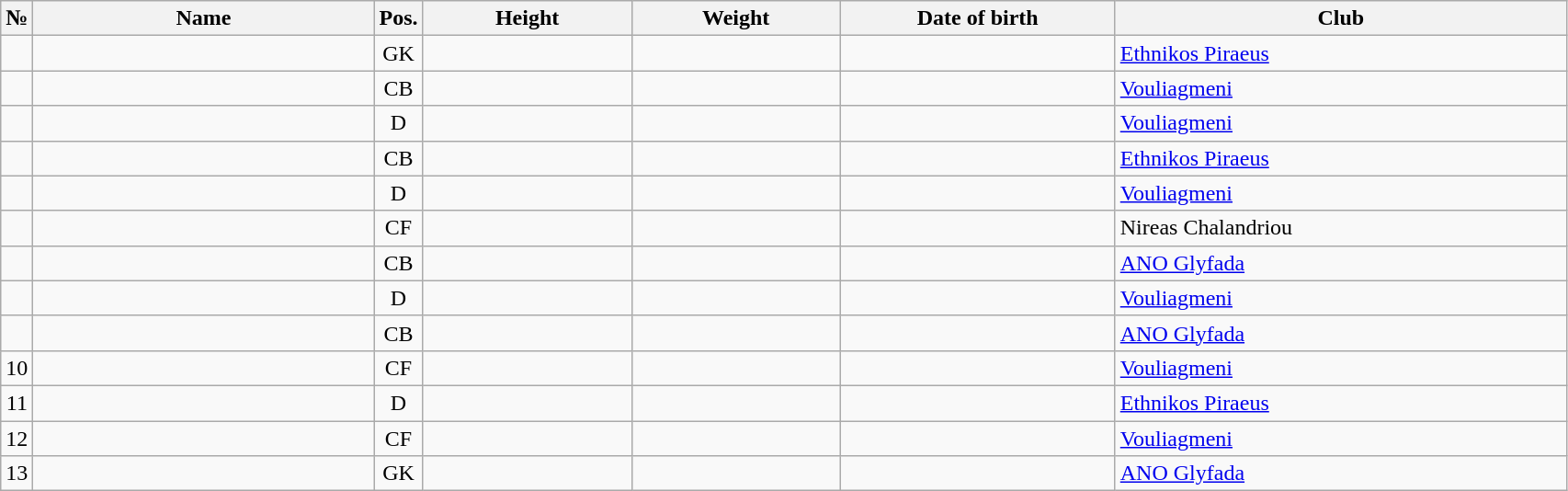<table class="wikitable sortable" style="font-size:100%; text-align:center;">
<tr>
<th>№</th>
<th style="width:15em;text-align:center;">Name</th>
<th>Pos.</th>
<th style="width:9em">Height</th>
<th style="width:9em">Weight</th>
<th style="width:12em">Date of birth</th>
<th style="width:20em">Club</th>
</tr>
<tr>
<td></td>
<td style="text-align:left;"></td>
<td>GK</td>
<td></td>
<td></td>
<td style="text-align:right;"></td>
<td style="text-align:left;"> <a href='#'>Ethnikos Piraeus</a></td>
</tr>
<tr>
<td></td>
<td style="text-align:left;"></td>
<td>CB</td>
<td></td>
<td></td>
<td style="text-align:right;"></td>
<td style="text-align:left;"> <a href='#'>Vouliagmeni</a></td>
</tr>
<tr>
<td></td>
<td style="text-align:left;"></td>
<td>D</td>
<td></td>
<td></td>
<td style="text-align:right;"></td>
<td style="text-align:left;"> <a href='#'>Vouliagmeni</a></td>
</tr>
<tr>
<td></td>
<td style="text-align:left;"></td>
<td>CB</td>
<td></td>
<td></td>
<td style="text-align:right;"></td>
<td style="text-align:left;"> <a href='#'>Ethnikos Piraeus</a></td>
</tr>
<tr>
<td></td>
<td style="text-align:left;"></td>
<td>D</td>
<td></td>
<td></td>
<td style="text-align:right;"></td>
<td style="text-align:left;"> <a href='#'>Vouliagmeni</a></td>
</tr>
<tr>
<td></td>
<td style="text-align:left;"></td>
<td>CF</td>
<td></td>
<td></td>
<td style="text-align:right;"></td>
<td style="text-align:left;"> Nireas Chalandriou</td>
</tr>
<tr>
<td></td>
<td style="text-align:left;"></td>
<td>CB</td>
<td></td>
<td></td>
<td style="text-align:right;"></td>
<td style="text-align:left;"> <a href='#'>ANO Glyfada</a></td>
</tr>
<tr>
<td></td>
<td style="text-align:left;"></td>
<td>D</td>
<td></td>
<td></td>
<td style="text-align:right;"></td>
<td style="text-align:left;"> <a href='#'>Vouliagmeni</a></td>
</tr>
<tr>
<td></td>
<td style="text-align:left;"></td>
<td>CB</td>
<td></td>
<td></td>
<td style="text-align:right;"></td>
<td style="text-align:left;"> <a href='#'>ANO Glyfada</a></td>
</tr>
<tr>
<td>10</td>
<td style="text-align:left;"></td>
<td>CF</td>
<td></td>
<td></td>
<td style="text-align:right;"></td>
<td style="text-align:left;"> <a href='#'>Vouliagmeni</a></td>
</tr>
<tr>
<td>11</td>
<td style="text-align:left;"></td>
<td>D</td>
<td></td>
<td></td>
<td style="text-align:right;"></td>
<td style="text-align:left;"> <a href='#'>Ethnikos Piraeus</a></td>
</tr>
<tr>
<td>12</td>
<td style="text-align:left;"></td>
<td>CF</td>
<td></td>
<td></td>
<td style="text-align:right;"></td>
<td style="text-align:left;"> <a href='#'>Vouliagmeni</a></td>
</tr>
<tr>
<td>13</td>
<td style="text-align:left;"></td>
<td>GK</td>
<td></td>
<td></td>
<td style="text-align:right;"></td>
<td style="text-align:left;"> <a href='#'>ANO Glyfada</a></td>
</tr>
</table>
